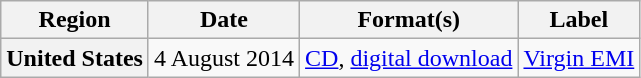<table class="wikitable plainrowheaders">
<tr>
<th scope="col">Region</th>
<th scope="col">Date</th>
<th scope="col">Format(s)</th>
<th scope="col">Label</th>
</tr>
<tr>
<th scope="row">United States</th>
<td>4 August 2014</td>
<td><a href='#'>CD</a>, <a href='#'>digital download</a></td>
<td><a href='#'>Virgin EMI</a></td>
</tr>
</table>
